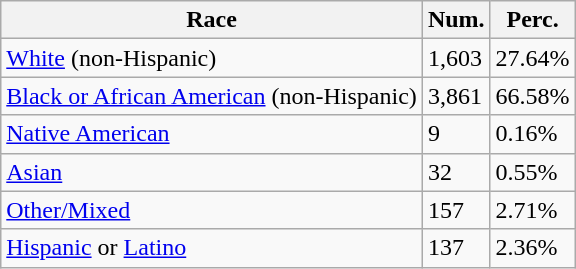<table class="wikitable">
<tr>
<th>Race</th>
<th>Num.</th>
<th>Perc.</th>
</tr>
<tr>
<td><a href='#'>White</a> (non-Hispanic)</td>
<td>1,603</td>
<td>27.64%</td>
</tr>
<tr>
<td><a href='#'>Black or African American</a> (non-Hispanic)</td>
<td>3,861</td>
<td>66.58%</td>
</tr>
<tr>
<td><a href='#'>Native American</a></td>
<td>9</td>
<td>0.16%</td>
</tr>
<tr>
<td><a href='#'>Asian</a></td>
<td>32</td>
<td>0.55%</td>
</tr>
<tr>
<td><a href='#'>Other/Mixed</a></td>
<td>157</td>
<td>2.71%</td>
</tr>
<tr>
<td><a href='#'>Hispanic</a> or <a href='#'>Latino</a></td>
<td>137</td>
<td>2.36%</td>
</tr>
</table>
